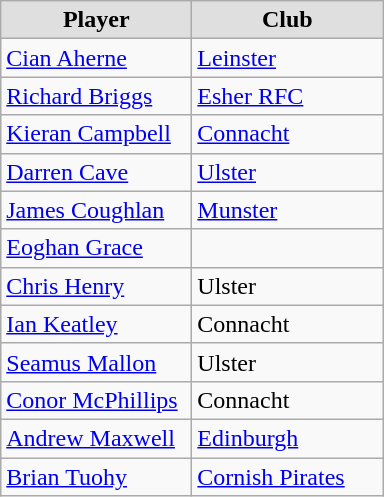<table class="wikitable">
<tr align="center" bgcolor="#dfdfdf">
<td width="120"><strong>Player</strong></td>
<td width="120"><strong>Club</strong></td>
</tr>
<tr align="left">
<td><a href='#'>Cian Aherne</a></td>
<td> <a href='#'>Leinster</a></td>
</tr>
<tr align="left">
<td><a href='#'>Richard Briggs</a></td>
<td> <a href='#'>Esher RFC</a></td>
</tr>
<tr align="left">
<td><a href='#'>Kieran Campbell</a></td>
<td> <a href='#'>Connacht</a></td>
</tr>
<tr align="left">
<td><a href='#'>Darren Cave</a></td>
<td> <a href='#'>Ulster</a></td>
</tr>
<tr align="left">
<td><a href='#'>James Coughlan</a></td>
<td> <a href='#'>Munster</a></td>
</tr>
<tr align="left">
<td><a href='#'>Eoghan Grace</a></td>
<td></td>
</tr>
<tr align="left">
<td><a href='#'>Chris Henry</a></td>
<td> Ulster</td>
</tr>
<tr align="left">
<td><a href='#'>Ian Keatley</a></td>
<td> Connacht</td>
</tr>
<tr align="left">
<td><a href='#'>Seamus Mallon</a></td>
<td> Ulster</td>
</tr>
<tr align="left">
<td><a href='#'>Conor McPhillips</a></td>
<td> Connacht</td>
</tr>
<tr align="left">
<td><a href='#'>Andrew Maxwell</a></td>
<td> <a href='#'>Edinburgh</a></td>
</tr>
<tr align="left">
<td><a href='#'>Brian Tuohy</a></td>
<td> <a href='#'>Cornish Pirates</a></td>
</tr>
</table>
